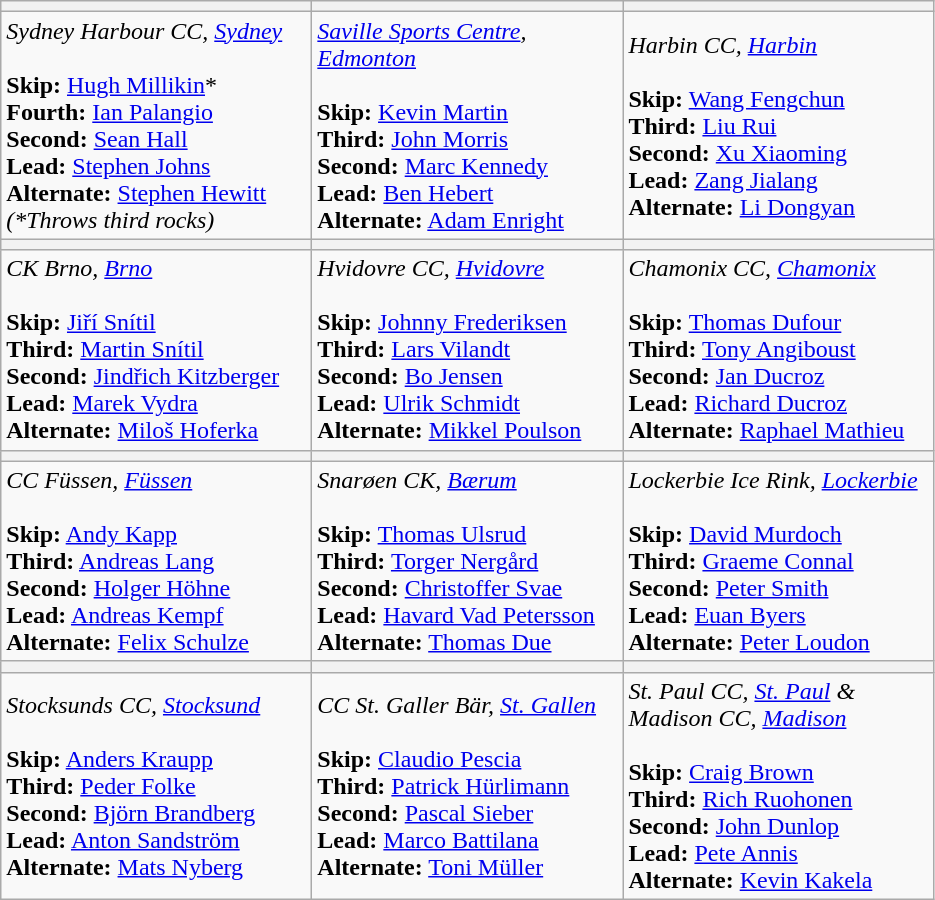<table class="wikitable">
<tr>
<th bgcolor="#efefef" width="200"></th>
<th bgcolor="#efefef" width="200"></th>
<th bgcolor="#efefef" width="200"></th>
</tr>
<tr>
<td><em>Sydney Harbour CC, <a href='#'>Sydney</a></em> <br><br><strong>Skip:</strong> <a href='#'>Hugh Millikin</a>* <br>
<strong>Fourth:</strong> <a href='#'>Ian Palangio</a> <br>
<strong>Second:</strong> <a href='#'>Sean Hall</a> <br>
<strong>Lead:</strong> <a href='#'>Stephen Johns</a> <br>
<strong>Alternate:</strong> <a href='#'>Stephen Hewitt</a> <br>
<em>(*Throws third rocks)</em></td>
<td><em><a href='#'>Saville Sports Centre</a>, <a href='#'>Edmonton</a></em><br><br><strong>Skip:</strong> <a href='#'>Kevin Martin</a> <br>
<strong>Third:</strong> <a href='#'>John Morris</a> <br>
<strong>Second:</strong> <a href='#'>Marc Kennedy</a> <br>
<strong>Lead:</strong> <a href='#'>Ben Hebert</a> <br>
<strong>Alternate:</strong> <a href='#'>Adam Enright</a></td>
<td><em>Harbin CC, <a href='#'>Harbin</a></em> <br><br><strong>Skip:</strong> <a href='#'>Wang Fengchun</a> <br>
<strong>Third:</strong> <a href='#'>Liu Rui</a> <br>
<strong>Second:</strong> <a href='#'>Xu Xiaoming</a> <br>
<strong>Lead:</strong> <a href='#'>Zang Jialang</a> <br>
<strong>Alternate:</strong> <a href='#'>Li Dongyan</a></td>
</tr>
<tr>
<th bgcolor="#efefef" width="200"></th>
<th bgcolor="#efefef" width="200"></th>
<th bgcolor="#efefef" width="200"></th>
</tr>
<tr>
<td><em>CK Brno, <a href='#'>Brno</a></em> <br><br><strong>Skip:</strong> <a href='#'>Jiří Snítil</a> <br>
<strong>Third:</strong> <a href='#'>Martin Snítil</a> <br>
<strong>Second:</strong> <a href='#'>Jindřich Kitzberger</a> <br>
<strong>Lead:</strong> <a href='#'>Marek Vydra</a> <br>
<strong>Alternate:</strong> <a href='#'>Miloš Hoferka</a></td>
<td><em>Hvidovre CC, <a href='#'>Hvidovre</a></em> <br><br><strong>Skip:</strong> <a href='#'>Johnny Frederiksen</a> <br>
<strong>Third:</strong> <a href='#'>Lars Vilandt</a> <br>
<strong>Second:</strong> <a href='#'>Bo Jensen</a> <br>
<strong>Lead:</strong> <a href='#'>Ulrik Schmidt</a> <br>
<strong>Alternate:</strong> <a href='#'>Mikkel Poulson</a></td>
<td><em>Chamonix CC, <a href='#'>Chamonix</a></em> <br><br><strong>Skip:</strong> <a href='#'>Thomas Dufour</a> <br>
<strong>Third:</strong> <a href='#'>Tony Angiboust</a> <br>
<strong>Second:</strong> <a href='#'>Jan Ducroz</a> <br>
<strong>Lead:</strong> <a href='#'>Richard Ducroz</a> <br>
<strong>Alternate:</strong> <a href='#'>Raphael Mathieu</a></td>
</tr>
<tr>
<th bgcolor="#efefef" width="200"></th>
<th bgcolor="#efefef" width="200"></th>
<th bgcolor="#efefef" width="200"></th>
</tr>
<tr>
<td><em>CC Füssen, <a href='#'>Füssen</a></em><br><br><strong>Skip:</strong> <a href='#'>Andy Kapp</a> <br>
<strong>Third:</strong> <a href='#'>Andreas Lang</a> <br>
<strong>Second:</strong> <a href='#'>Holger Höhne</a> <br>
<strong>Lead:</strong> <a href='#'>Andreas Kempf</a> <br>
<strong>Alternate:</strong> <a href='#'>Felix Schulze</a></td>
<td><em>Snarøen CK, <a href='#'>Bærum</a></em> <br><br><strong>Skip:</strong> <a href='#'>Thomas Ulsrud</a> <br>
<strong>Third:</strong> <a href='#'>Torger Nergård</a> <br>
<strong>Second:</strong> <a href='#'>Christoffer Svae</a> <br>
<strong>Lead:</strong> <a href='#'>Havard Vad Petersson</a> <br>
<strong>Alternate:</strong> <a href='#'>Thomas Due</a></td>
<td><em>Lockerbie Ice Rink, <a href='#'>Lockerbie</a></em> <br><br><strong>Skip:</strong> <a href='#'>David Murdoch</a> <br>
<strong>Third:</strong> <a href='#'>Graeme Connal</a> <br>
<strong>Second:</strong> <a href='#'>Peter Smith</a> <br>
<strong>Lead:</strong> <a href='#'>Euan Byers</a> <br>
<strong>Alternate:</strong> <a href='#'>Peter Loudon</a></td>
</tr>
<tr>
<th bgcolor="#efefef" width="200"></th>
<th bgcolor="#efefef" width="200"></th>
<th bgcolor="#efefef" width="200"></th>
</tr>
<tr>
<td><em>Stocksunds CC, <a href='#'>Stocksund</a></em> <br><br><strong>Skip:</strong> <a href='#'>Anders Kraupp</a> <br>
<strong>Third:</strong> <a href='#'>Peder Folke</a> <br>
<strong>Second:</strong> <a href='#'>Björn Brandberg</a> <br>
<strong>Lead:</strong> <a href='#'>Anton Sandström</a>  <br>
<strong>Alternate:</strong> <a href='#'>Mats Nyberg</a>  <br></td>
<td><em>CC St. Galler Bär, <a href='#'>St. Gallen</a></em><br><br><strong>Skip:</strong> <a href='#'>Claudio Pescia</a> <br>
<strong>Third:</strong> <a href='#'>Patrick Hürlimann</a> <br>
<strong>Second:</strong> <a href='#'>Pascal Sieber</a> <br>
<strong>Lead:</strong> <a href='#'>Marco Battilana</a> <br>
<strong>Alternate:</strong> <a href='#'>Toni Müller</a></td>
<td><em>St. Paul CC, <a href='#'>St. Paul</a> & <br>Madison CC, <a href='#'>Madison</a>  </em><br><br><strong>Skip:</strong> <a href='#'>Craig Brown</a> <br>
<strong>Third:</strong> <a href='#'>Rich Ruohonen</a> <br>
<strong>Second:</strong> <a href='#'>John Dunlop</a> <br>
<strong>Lead:</strong> <a href='#'>Pete Annis</a> <br>
<strong>Alternate:</strong> <a href='#'>Kevin Kakela</a></td>
</tr>
</table>
